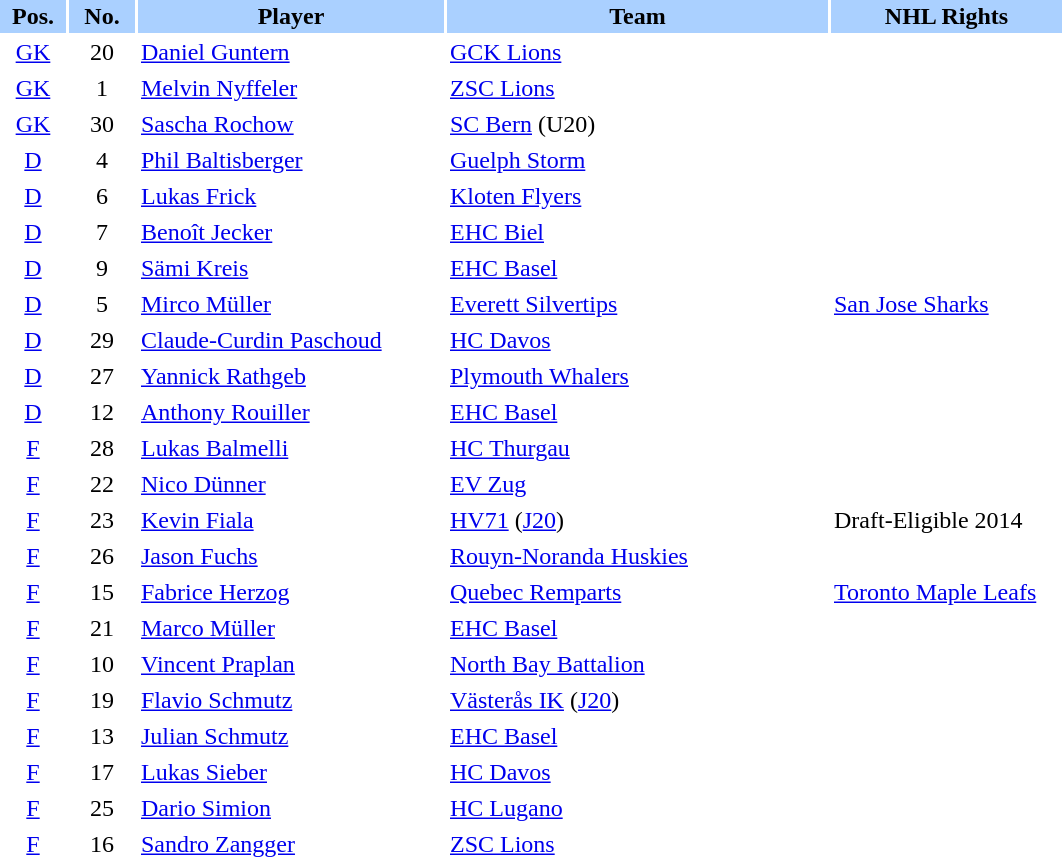<table border="0" cellspacing="2" cellpadding="2">
<tr bgcolor=AAD0FF>
<th width=40>Pos.</th>
<th width=40>No.</th>
<th width=200>Player</th>
<th width=250>Team</th>
<th width=150>NHL Rights</th>
</tr>
<tr>
<td style="text-align:center;"><a href='#'>GK</a></td>
<td style="text-align:center;">20</td>
<td><a href='#'>Daniel Guntern</a></td>
<td> <a href='#'>GCK Lions</a></td>
<td></td>
</tr>
<tr>
<td style="text-align:center;"><a href='#'>GK</a></td>
<td style="text-align:center;">1</td>
<td><a href='#'>Melvin Nyffeler</a></td>
<td> <a href='#'>ZSC Lions</a></td>
<td></td>
</tr>
<tr>
<td style="text-align:center;"><a href='#'>GK</a></td>
<td style="text-align:center;">30</td>
<td><a href='#'>Sascha Rochow</a></td>
<td> <a href='#'>SC Bern</a> (U20)</td>
<td></td>
</tr>
<tr>
<td style="text-align:center;"><a href='#'>D</a></td>
<td style="text-align:center;">4</td>
<td><a href='#'>Phil Baltisberger</a></td>
<td> <a href='#'>Guelph Storm</a></td>
<td></td>
</tr>
<tr>
<td style="text-align:center;"><a href='#'>D</a></td>
<td style="text-align:center;">6</td>
<td><a href='#'>Lukas Frick</a></td>
<td> <a href='#'>Kloten Flyers</a></td>
<td></td>
</tr>
<tr>
<td style="text-align:center;"><a href='#'>D</a></td>
<td style="text-align:center;">7</td>
<td><a href='#'>Benoît Jecker</a></td>
<td> <a href='#'>EHC Biel</a></td>
<td></td>
</tr>
<tr>
<td style="text-align:center;"><a href='#'>D</a></td>
<td style="text-align:center;">9</td>
<td><a href='#'>Sämi Kreis</a></td>
<td> <a href='#'>EHC Basel</a></td>
<td></td>
</tr>
<tr>
<td style="text-align:center;"><a href='#'>D</a></td>
<td style="text-align:center;">5</td>
<td><a href='#'>Mirco Müller</a></td>
<td> <a href='#'>Everett Silvertips</a></td>
<td><a href='#'>San Jose Sharks</a></td>
</tr>
<tr>
<td style="text-align:center;"><a href='#'>D</a></td>
<td style="text-align:center;">29</td>
<td><a href='#'>Claude-Curdin Paschoud</a></td>
<td> <a href='#'>HC Davos</a></td>
<td></td>
</tr>
<tr>
<td style="text-align:center;"><a href='#'>D</a></td>
<td style="text-align:center;">27</td>
<td><a href='#'>Yannick Rathgeb</a></td>
<td> <a href='#'>Plymouth Whalers</a></td>
<td></td>
</tr>
<tr>
<td style="text-align:center;"><a href='#'>D</a></td>
<td style="text-align:center;">12</td>
<td><a href='#'>Anthony Rouiller</a></td>
<td> <a href='#'>EHC Basel</a></td>
<td></td>
</tr>
<tr>
<td style="text-align:center;"><a href='#'>F</a></td>
<td style="text-align:center;">28</td>
<td><a href='#'>Lukas Balmelli</a></td>
<td> <a href='#'>HC Thurgau</a></td>
<td></td>
</tr>
<tr>
<td style="text-align:center;"><a href='#'>F</a></td>
<td style="text-align:center;">22</td>
<td><a href='#'>Nico Dünner</a></td>
<td> <a href='#'>EV Zug</a></td>
<td></td>
</tr>
<tr>
<td style="text-align:center;"><a href='#'>F</a></td>
<td style="text-align:center;">23</td>
<td><a href='#'>Kevin Fiala</a></td>
<td> <a href='#'>HV71</a> (<a href='#'>J20</a>)</td>
<td>Draft-Eligible 2014</td>
</tr>
<tr>
<td style="text-align:center;"><a href='#'>F</a></td>
<td style="text-align:center;">26</td>
<td><a href='#'>Jason Fuchs</a></td>
<td> <a href='#'>Rouyn-Noranda Huskies</a></td>
<td></td>
</tr>
<tr>
<td style="text-align:center;"><a href='#'>F</a></td>
<td style="text-align:center;">15</td>
<td><a href='#'>Fabrice Herzog</a></td>
<td> <a href='#'>Quebec Remparts</a></td>
<td><a href='#'>Toronto Maple Leafs</a></td>
</tr>
<tr>
<td style="text-align:center;"><a href='#'>F</a></td>
<td style="text-align:center;">21</td>
<td><a href='#'>Marco Müller</a></td>
<td> <a href='#'>EHC Basel</a></td>
<td></td>
</tr>
<tr>
<td style="text-align:center;"><a href='#'>F</a></td>
<td style="text-align:center;">10</td>
<td><a href='#'>Vincent Praplan</a></td>
<td> <a href='#'>North Bay Battalion</a></td>
<td></td>
</tr>
<tr>
<td style="text-align:center;"><a href='#'>F</a></td>
<td style="text-align:center;">19</td>
<td><a href='#'>Flavio Schmutz</a></td>
<td> <a href='#'>Västerås IK</a> (<a href='#'>J20</a>)</td>
<td></td>
</tr>
<tr>
<td style="text-align:center;"><a href='#'>F</a></td>
<td style="text-align:center;">13</td>
<td><a href='#'>Julian Schmutz</a></td>
<td> <a href='#'>EHC Basel</a></td>
<td></td>
</tr>
<tr>
<td style="text-align:center;"><a href='#'>F</a></td>
<td style="text-align:center;">17</td>
<td><a href='#'>Lukas Sieber</a></td>
<td> <a href='#'>HC Davos</a></td>
<td></td>
</tr>
<tr>
<td style="text-align:center;"><a href='#'>F</a></td>
<td style="text-align:center;">25</td>
<td><a href='#'>Dario Simion</a></td>
<td> <a href='#'>HC Lugano</a></td>
<td></td>
</tr>
<tr>
<td style="text-align:center;"><a href='#'>F</a></td>
<td style="text-align:center;">16</td>
<td><a href='#'>Sandro Zangger</a></td>
<td> <a href='#'>ZSC Lions</a></td>
<td></td>
</tr>
</table>
